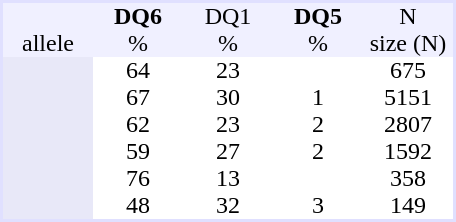<table border="0" cellspacing="0" cellpadding="0" style="text-align:center; background:#ffffff; margin-right: 1em; border:2px #e0e0ff solid;">
<tr style="background:#f0f0ff">
<td style="width:60px"></td>
<td style="width:60px"><strong>DQ6</strong></td>
<td style="width:60px">DQ1</td>
<td style="width:60px"><strong>DQ5</strong></td>
<td style="width:60px">N</td>
</tr>
<tr style="background:#f0f0ff">
<td>allele</td>
<td>%</td>
<td>%</td>
<td>%</td>
<td>size (N)</td>
</tr>
<tr>
<td style="background:#e8e8f8"></td>
<td>64</td>
<td>23</td>
<td></td>
<td>675</td>
</tr>
<tr>
<td style="background:#e8e8f8"></td>
<td>67</td>
<td>30</td>
<td>1</td>
<td>5151</td>
</tr>
<tr>
<td style="background:#e8e8f8"></td>
<td>62</td>
<td>23</td>
<td>2</td>
<td>2807</td>
</tr>
<tr>
<td style="background:#e8e8f8"></td>
<td>59</td>
<td>27</td>
<td>2</td>
<td>1592</td>
</tr>
<tr>
<td style="background:#e8e8f8"></td>
<td>76</td>
<td>13</td>
<td></td>
<td>358</td>
</tr>
<tr>
<td style="background:#e8e8f8"></td>
<td>48</td>
<td>32</td>
<td>3</td>
<td>149</td>
</tr>
<tr>
</tr>
</table>
